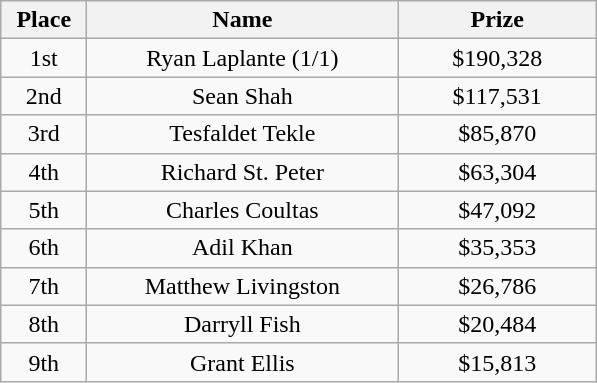<table class="wikitable">
<tr>
<th width="50">Place</th>
<th width="200">Name</th>
<th width="125">Prize</th>
</tr>
<tr>
<td align = "center">1st</td>
<td align = "center">Ryan Laplante (1/1)</td>
<td align = "center">$190,328</td>
</tr>
<tr>
<td align = "center">2nd</td>
<td align = "center">Sean Shah</td>
<td align = "center">$117,531</td>
</tr>
<tr>
<td align = "center">3rd</td>
<td align = "center">Tesfaldet Tekle</td>
<td align = "center">$85,870</td>
</tr>
<tr>
<td align = "center">4th</td>
<td align = "center">Richard St. Peter</td>
<td align = "center">$63,304</td>
</tr>
<tr>
<td align = "center">5th</td>
<td align = "center">Charles Coultas</td>
<td align = "center">$47,092</td>
</tr>
<tr>
<td align = "center">6th</td>
<td align = "center">Adil Khan</td>
<td align = "center">$35,353</td>
</tr>
<tr>
<td align = "center">7th</td>
<td align = "center">Matthew Livingston</td>
<td align = "center">$26,786</td>
</tr>
<tr>
<td align = "center">8th</td>
<td align = "center">Darryll Fish</td>
<td align = "center">$20,484</td>
</tr>
<tr>
<td align = "center">9th</td>
<td align = "center">Grant Ellis</td>
<td align = "center">$15,813</td>
</tr>
</table>
